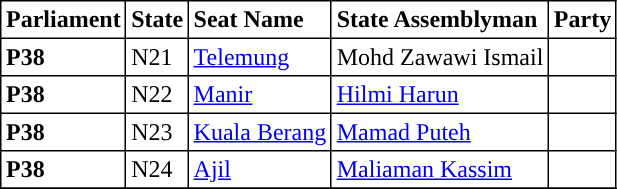<table class="toccolours sortable" border="1" cellpadding="3" style="border-collapse:collapse; text-align: left;">
<tr>
<th align="center">Parliament</th>
<th>State</th>
<th>Seat Name</th>
<th>State Assemblyman</th>
<th>Party</th>
</tr>
<tr>
<th align="left">P38</th>
<td>N21</td>
<td><a href='#'>Telemung</a></td>
<td>Mohd Zawawi Ismail</td>
<td></td>
</tr>
<tr>
<th align="left">P38</th>
<td>N22</td>
<td><a href='#'>Manir</a></td>
<td><a href='#'>Hilmi Harun</a></td>
<td></td>
</tr>
<tr>
<th align="left">P38</th>
<td>N23</td>
<td><a href='#'>Kuala Berang</a></td>
<td><a href='#'>Mamad Puteh</a></td>
<td></td>
</tr>
<tr>
<th align="left">P38</th>
<td>N24</td>
<td><a href='#'>Ajil</a></td>
<td><a href='#'>Maliaman Kassim</a></td>
<td></td>
</tr>
<tr>
</tr>
</table>
